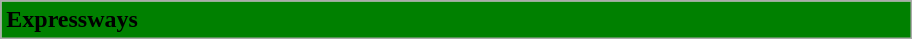<table class="wikitable">
<tr>
<td style="width:600px" colspan="6" style="text-align:center" bgcolor="green"><strong><span>  Expressways</span></strong></td>
</tr>
</table>
